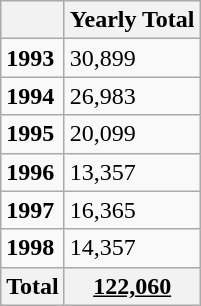<table class="wikitable">
<tr>
<th></th>
<th>Yearly Total</th>
</tr>
<tr>
<td><strong>1993</strong></td>
<td>30,899</td>
</tr>
<tr>
<td><strong>1994</strong></td>
<td>26,983</td>
</tr>
<tr>
<td><strong>1995</strong></td>
<td>20,099</td>
</tr>
<tr>
<td><strong>1996</strong></td>
<td>13,357</td>
</tr>
<tr>
<td><strong>1997</strong></td>
<td>16,365</td>
</tr>
<tr>
<td><strong>1998</strong></td>
<td>14,357</td>
</tr>
<tr>
<th>Total</th>
<th><u>122,060</u></th>
</tr>
</table>
